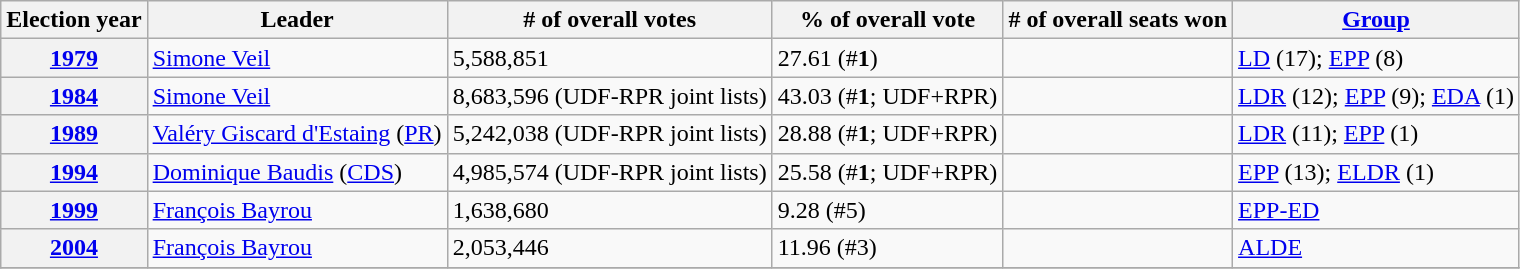<table class=wikitable>
<tr>
<th>Election year</th>
<th>Leader</th>
<th># of overall votes</th>
<th>% of overall vote</th>
<th># of overall seats won</th>
<th><a href='#'>Group</a></th>
</tr>
<tr>
<th><a href='#'>1979</a></th>
<td><a href='#'>Simone Veil</a></td>
<td>5,588,851</td>
<td>27.61 (#<strong>1</strong>)</td>
<td></td>
<td><a href='#'>LD</a> (17); <a href='#'>EPP</a> (8)</td>
</tr>
<tr>
<th><a href='#'>1984</a></th>
<td><a href='#'>Simone Veil</a></td>
<td>8,683,596 (UDF-RPR joint lists)</td>
<td>43.03 (#<strong>1</strong>; UDF+RPR)</td>
<td></td>
<td><a href='#'>LDR</a> (12); <a href='#'>EPP</a> (9); <a href='#'>EDA</a> (1)</td>
</tr>
<tr>
<th><a href='#'>1989</a></th>
<td><a href='#'>Valéry Giscard d'Estaing</a> (<a href='#'>PR</a>)</td>
<td>5,242,038 (UDF-RPR joint lists)</td>
<td>28.88 (#<strong>1</strong>; UDF+RPR)</td>
<td></td>
<td><a href='#'>LDR</a> (11); <a href='#'>EPP</a> (1)</td>
</tr>
<tr>
<th><a href='#'>1994</a></th>
<td><a href='#'>Dominique Baudis</a> (<a href='#'>CDS</a>)</td>
<td>4,985,574 (UDF-RPR joint lists)</td>
<td>25.58 (#<strong>1</strong>; UDF+RPR)</td>
<td></td>
<td><a href='#'>EPP</a> (13); <a href='#'>ELDR</a> (1)</td>
</tr>
<tr>
<th><a href='#'>1999</a></th>
<td><a href='#'>François Bayrou</a></td>
<td>1,638,680</td>
<td>9.28 (#5)</td>
<td></td>
<td><a href='#'>EPP-ED</a></td>
</tr>
<tr>
<th><a href='#'>2004</a></th>
<td><a href='#'>François Bayrou</a></td>
<td>2,053,446</td>
<td>11.96 (#3)</td>
<td></td>
<td><a href='#'>ALDE</a></td>
</tr>
<tr>
</tr>
</table>
